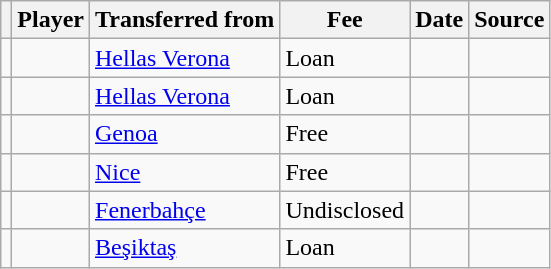<table class="wikitable plainrowheaders sortable">
<tr>
<th></th>
<th scope="col">Player</th>
<th>Transferred from</th>
<th style="width: 65px;">Fee</th>
<th scope="col">Date</th>
<th scope="col">Source</th>
</tr>
<tr>
<td align="center"></td>
<td></td>
<td> <a href='#'>Hellas Verona</a></td>
<td>Loan</td>
<td></td>
<td></td>
</tr>
<tr>
<td align="center"></td>
<td></td>
<td> <a href='#'>Hellas Verona</a></td>
<td>Loan</td>
<td></td>
<td></td>
</tr>
<tr>
<td align="center"></td>
<td></td>
<td> <a href='#'>Genoa</a></td>
<td>Free</td>
<td></td>
<td></td>
</tr>
<tr>
<td align="center"></td>
<td></td>
<td> <a href='#'>Nice</a></td>
<td>Free</td>
<td></td>
<td></td>
</tr>
<tr>
<td align="center"></td>
<td></td>
<td> <a href='#'>Fenerbahçe</a></td>
<td>Undisclosed</td>
<td></td>
<td></td>
</tr>
<tr>
<td align="center"></td>
<td></td>
<td> <a href='#'>Beşiktaş</a></td>
<td>Loan</td>
<td></td>
<td></td>
</tr>
</table>
